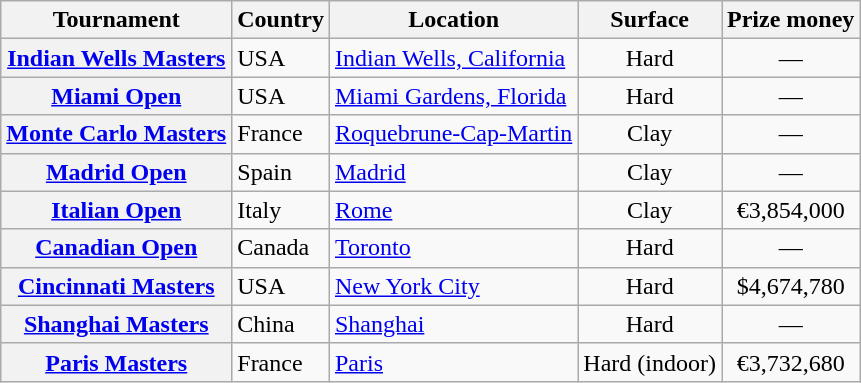<table class="wikitable plainrowheaders nowrap">
<tr>
<th scope="col">Tournament</th>
<th scope="col">Country</th>
<th scope="col">Location</th>
<th scope="col">Surface</th>
<th scope="col">Prize money</th>
</tr>
<tr>
<th scope="row"><a href='#'>Indian Wells Masters</a></th>
<td>USA</td>
<td><a href='#'>Indian Wells, California</a></td>
<td align="center">Hard</td>
<td align="center">—</td>
</tr>
<tr>
<th scope="row"><a href='#'>Miami Open</a></th>
<td>USA</td>
<td><a href='#'>Miami Gardens, Florida</a></td>
<td align="center">Hard</td>
<td align="center">—</td>
</tr>
<tr>
<th scope="row"><a href='#'>Monte Carlo Masters</a></th>
<td>France</td>
<td><a href='#'>Roquebrune-Cap-Martin</a></td>
<td align="center">Clay</td>
<td align="center">—</td>
</tr>
<tr>
<th scope="row"><a href='#'>Madrid Open</a></th>
<td>Spain</td>
<td><a href='#'>Madrid</a></td>
<td align="center">Clay</td>
<td align="center">—</td>
</tr>
<tr>
<th scope="row"><a href='#'>Italian Open</a></th>
<td>Italy</td>
<td><a href='#'>Rome</a></td>
<td align="center">Clay</td>
<td align="center">€3,854,000</td>
</tr>
<tr>
<th scope="row"><a href='#'>Canadian Open</a></th>
<td>Canada</td>
<td><a href='#'>Toronto</a></td>
<td align="center">Hard</td>
<td align="center">—</td>
</tr>
<tr>
<th scope="row"><a href='#'>Cincinnati Masters</a></th>
<td>USA</td>
<td><a href='#'>New York City</a></td>
<td align="center">Hard</td>
<td align="center">$4,674,780</td>
</tr>
<tr>
<th scope="row"><a href='#'>Shanghai Masters</a></th>
<td>China</td>
<td><a href='#'>Shanghai</a></td>
<td align="center">Hard</td>
<td align="center">—</td>
</tr>
<tr>
<th scope="row"><a href='#'>Paris Masters</a></th>
<td>France</td>
<td><a href='#'>Paris</a></td>
<td align="center">Hard (indoor)</td>
<td align="center">€3,732,680</td>
</tr>
</table>
